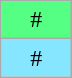<table class="wikitable" style="text-align:center;">
<tr>
<td bgcolor="#55FF83" width="40">#</td>
</tr>
<tr>
<td bgcolor="#87E6FF" width="40">#</td>
</tr>
</table>
